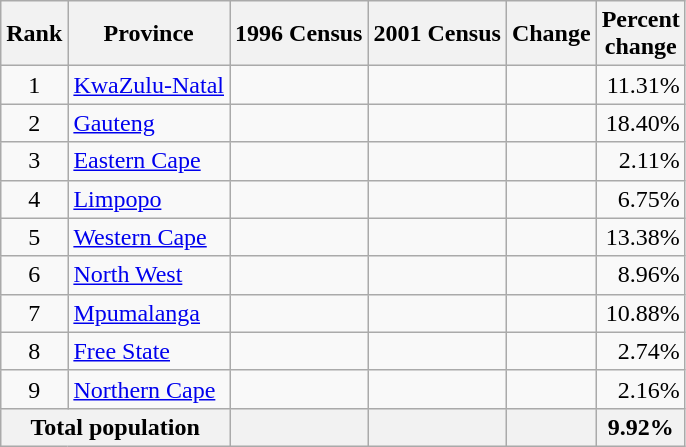<table class="wikitable sortable" style="text-align: right;">
<tr>
<th data-sort-type="number">Rank</th>
<th>Province</th>
<th>1996 Census</th>
<th>2001 Census</th>
<th data-sort-type="number">Change</th>
<th data-sort-type="number">Percent<br>change</th>
</tr>
<tr>
<td style="text-align: center;">1 </td>
<td style="text-align: left;"><a href='#'>KwaZulu-Natal</a></td>
<td></td>
<td></td>
<td> </td>
<td>11.31% </td>
</tr>
<tr>
<td style="text-align: center;">2 </td>
<td style="text-align: left;"><a href='#'>Gauteng</a></td>
<td></td>
<td></td>
<td> </td>
<td>18.40% </td>
</tr>
<tr>
<td style="text-align: center;">3 </td>
<td style="text-align: left;"><a href='#'>Eastern Cape</a></td>
<td></td>
<td></td>
<td> </td>
<td>2.11% </td>
</tr>
<tr>
<td style="text-align: center;">4 </td>
<td style="text-align: left;"><a href='#'>Limpopo</a></td>
<td></td>
<td></td>
<td> </td>
<td>6.75% </td>
</tr>
<tr>
<td style="text-align: center;">5 </td>
<td style="text-align: left;"><a href='#'>Western Cape</a></td>
<td></td>
<td></td>
<td> </td>
<td>13.38% </td>
</tr>
<tr>
<td style="text-align: center;">6 </td>
<td style="text-align: left;"><a href='#'>North West</a></td>
<td></td>
<td></td>
<td> </td>
<td>8.96% </td>
</tr>
<tr>
<td style="text-align: center;">7 </td>
<td style="text-align: left;"><a href='#'>Mpumalanga</a></td>
<td></td>
<td></td>
<td> </td>
<td>10.88% </td>
</tr>
<tr>
<td style="text-align: center;">8 </td>
<td style="text-align: left;"><a href='#'>Free State</a></td>
<td></td>
<td></td>
<td> </td>
<td>2.74% </td>
</tr>
<tr>
<td style="text-align: center;">9 </td>
<td style="text-align: left;"><a href='#'>Northern Cape</a></td>
<td></td>
<td></td>
<td> </td>
<td>2.16% </td>
</tr>
<tr>
<th colspan=2>Total population</th>
<th></th>
<th></th>
<th> </th>
<th>9.92% </th>
</tr>
</table>
